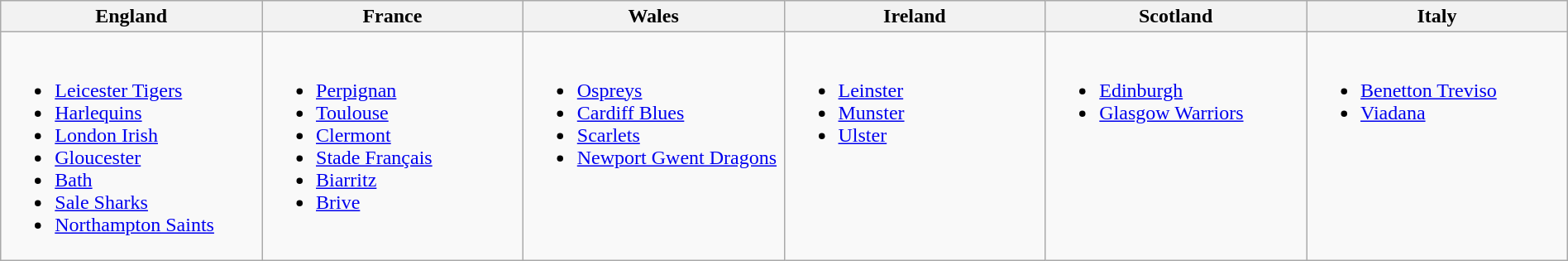<table class="wikitable" width=100%>
<tr>
<th width=16%>England</th>
<th width=16%>France</th>
<th width=16%>Wales</th>
<th width=16%>Ireland</th>
<th width=16%>Scotland</th>
<th width=16%>Italy</th>
</tr>
<tr valign=top>
<td><br><ul><li><a href='#'>Leicester Tigers</a></li><li><a href='#'>Harlequins</a></li><li><a href='#'>London Irish</a></li><li><a href='#'>Gloucester</a></li><li><a href='#'>Bath</a></li><li><a href='#'>Sale Sharks</a></li><li><a href='#'>Northampton Saints</a></li></ul></td>
<td><br><ul><li><a href='#'>Perpignan</a></li><li><a href='#'>Toulouse</a></li><li><a href='#'>Clermont</a></li><li><a href='#'>Stade Français</a></li><li><a href='#'>Biarritz</a></li><li><a href='#'>Brive</a></li></ul></td>
<td><br><ul><li><a href='#'>Ospreys</a></li><li><a href='#'>Cardiff Blues</a></li><li><a href='#'>Scarlets</a></li><li><a href='#'>Newport Gwent Dragons</a></li></ul></td>
<td><br><ul><li><a href='#'>Leinster</a></li><li><a href='#'>Munster</a></li><li><a href='#'>Ulster</a></li></ul></td>
<td><br><ul><li><a href='#'>Edinburgh</a></li><li><a href='#'>Glasgow Warriors</a></li></ul></td>
<td><br><ul><li><a href='#'>Benetton Treviso</a></li><li><a href='#'>Viadana</a></li></ul></td>
</tr>
</table>
